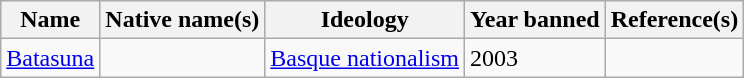<table class="wikitable sortable">
<tr>
<th>Name</th>
<th>Native name(s)</th>
<th>Ideology</th>
<th>Year banned</th>
<th>Reference(s)</th>
</tr>
<tr>
<td><a href='#'>Batasuna</a></td>
<td></td>
<td><a href='#'>Basque nationalism</a></td>
<td>2003</td>
<td></td>
</tr>
</table>
